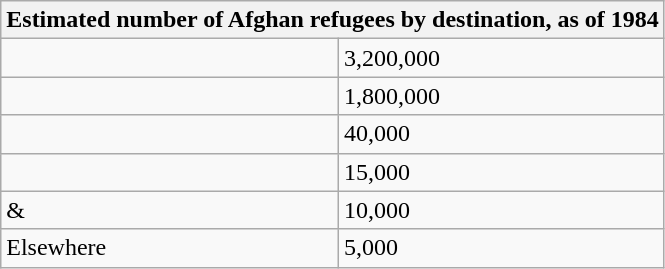<table class="wikitable">
<tr>
<th colspan="2">Estimated number of Afghan refugees by destination, as of 1984</th>
</tr>
<tr>
<td></td>
<td>3,200,000</td>
</tr>
<tr>
<td></td>
<td>1,800,000</td>
</tr>
<tr>
<td></td>
<td>40,000</td>
</tr>
<tr>
<td></td>
<td>15,000</td>
</tr>
<tr>
<td> & </td>
<td>10,000</td>
</tr>
<tr>
<td>Elsewhere</td>
<td>5,000</td>
</tr>
</table>
